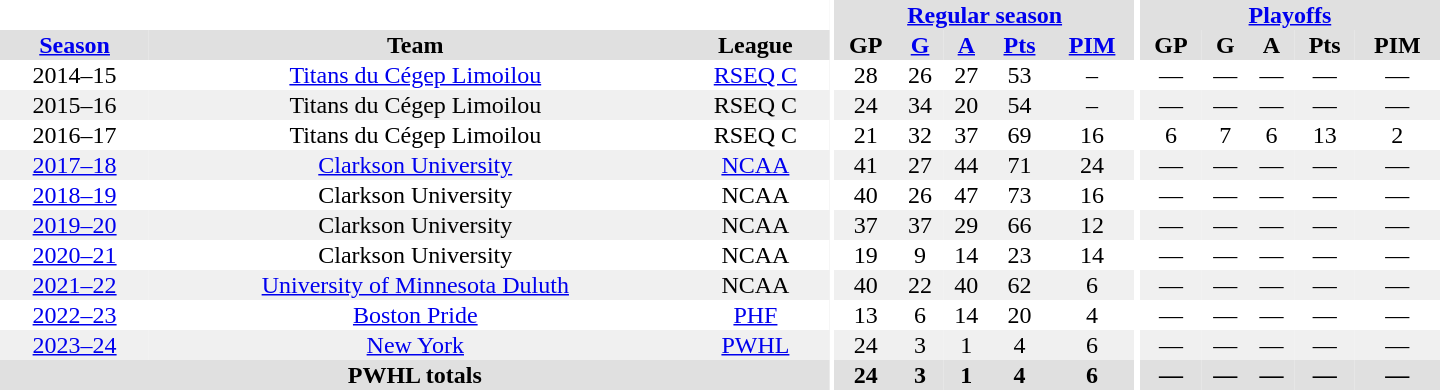<table border="0" cellpadding="1" cellspacing="0" style="text-align:center; width:60em">
<tr bgcolor="#e0e0e0">
<th colspan="3" bgcolor="#ffffff"></th>
<th rowspan="97" bgcolor="#ffffff"></th>
<th colspan="5"><a href='#'>Regular season</a></th>
<th rowspan="97" bgcolor="#ffffff"></th>
<th colspan="5"><a href='#'>Playoffs</a></th>
</tr>
<tr bgcolor="#e0e0e0">
<th><a href='#'>Season</a></th>
<th>Team</th>
<th>League</th>
<th>GP</th>
<th><a href='#'>G</a></th>
<th><a href='#'>A</a></th>
<th><a href='#'>Pts</a></th>
<th><a href='#'>PIM</a></th>
<th>GP</th>
<th>G</th>
<th>A</th>
<th>Pts</th>
<th>PIM</th>
</tr>
<tr>
<td>2014–15</td>
<td><a href='#'>Titans du Cégep Limoilou</a></td>
<td><a href='#'>RSEQ C</a></td>
<td>28</td>
<td>26</td>
<td>27</td>
<td>53</td>
<td>–</td>
<td>—</td>
<td>—</td>
<td>—</td>
<td>—</td>
<td>—</td>
</tr>
<tr bgcolor="#f0f0f0">
<td>2015–16</td>
<td>Titans du Cégep Limoilou</td>
<td>RSEQ C</td>
<td>24</td>
<td>34</td>
<td>20</td>
<td>54</td>
<td>–</td>
<td>—</td>
<td>—</td>
<td>—</td>
<td>—</td>
<td>—</td>
</tr>
<tr>
<td>2016–17</td>
<td>Titans du Cégep Limoilou</td>
<td>RSEQ C</td>
<td>21</td>
<td>32</td>
<td>37</td>
<td>69</td>
<td>16</td>
<td>6</td>
<td>7</td>
<td>6</td>
<td>13</td>
<td>2</td>
</tr>
<tr bgcolor="#f0f0f0">
<td><a href='#'>2017–18</a></td>
<td><a href='#'>Clarkson University</a></td>
<td><a href='#'>NCAA</a></td>
<td>41</td>
<td>27</td>
<td>44</td>
<td>71</td>
<td>24</td>
<td>—</td>
<td>—</td>
<td>—</td>
<td>—</td>
<td>—</td>
</tr>
<tr>
<td><a href='#'>2018–19</a></td>
<td>Clarkson University</td>
<td>NCAA</td>
<td>40</td>
<td>26</td>
<td>47</td>
<td>73</td>
<td>16</td>
<td>—</td>
<td>—</td>
<td>—</td>
<td>—</td>
<td>—</td>
</tr>
<tr bgcolor="#f0f0f0">
<td><a href='#'>2019–20</a></td>
<td>Clarkson University</td>
<td>NCAA</td>
<td>37</td>
<td>37</td>
<td>29</td>
<td>66</td>
<td>12</td>
<td>—</td>
<td>—</td>
<td>—</td>
<td>—</td>
<td>—</td>
</tr>
<tr>
<td><a href='#'>2020–21</a></td>
<td>Clarkson University</td>
<td>NCAA</td>
<td>19</td>
<td>9</td>
<td>14</td>
<td>23</td>
<td>14</td>
<td>—</td>
<td>—</td>
<td>—</td>
<td>—</td>
<td>—</td>
</tr>
<tr bgcolor="#f0f0f0">
<td><a href='#'>2021–22</a></td>
<td><a href='#'>University of Minnesota Duluth</a></td>
<td>NCAA</td>
<td>40</td>
<td>22</td>
<td>40</td>
<td>62</td>
<td>6</td>
<td>—</td>
<td>—</td>
<td>—</td>
<td>—</td>
<td>—</td>
</tr>
<tr>
<td><a href='#'>2022–23</a></td>
<td><a href='#'>Boston Pride</a></td>
<td><a href='#'>PHF</a></td>
<td>13</td>
<td>6</td>
<td>14</td>
<td>20</td>
<td>4</td>
<td>—</td>
<td>—</td>
<td>—</td>
<td>—</td>
<td>—</td>
</tr>
<tr bgcolor="f0f0f0">
<td><a href='#'>2023–24</a></td>
<td><a href='#'>New York</a></td>
<td><a href='#'>PWHL</a></td>
<td>24</td>
<td>3</td>
<td>1</td>
<td>4</td>
<td>6</td>
<td>—</td>
<td>—</td>
<td>—</td>
<td>—</td>
<td>—</td>
</tr>
<tr bgcolor="#e0e0e0">
<th colspan="3">PWHL totals</th>
<th>24</th>
<th>3</th>
<th>1</th>
<th>4</th>
<th>6</th>
<th>—</th>
<th>—</th>
<th>—</th>
<th>—</th>
<th>—</th>
</tr>
</table>
